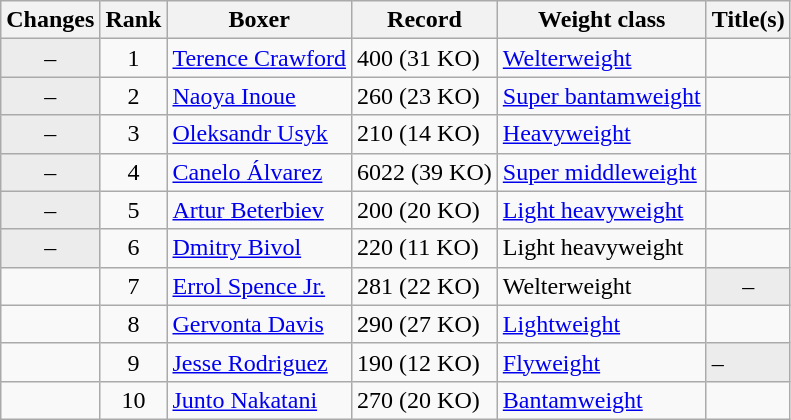<table class="wikitable ">
<tr>
<th>Changes</th>
<th>Rank</th>
<th>Boxer</th>
<th>Record</th>
<th>Weight class</th>
<th>Title(s)</th>
</tr>
<tr>
<td align=center bgcolor=#ECECEC>–</td>
<td align=center>1</td>
<td><a href='#'>Terence Crawford</a></td>
<td>400 (31 KO)</td>
<td><a href='#'>Welterweight</a></td>
<td></td>
</tr>
<tr>
<td align=center bgcolor=#ECECEC>–</td>
<td align=center>2</td>
<td><a href='#'>Naoya Inoue</a></td>
<td>260 (23 KO)</td>
<td><a href='#'>Super bantamweight</a></td>
<td></td>
</tr>
<tr>
<td align=center bgcolor=#ECECEC>–</td>
<td align=center>3</td>
<td><a href='#'>Oleksandr Usyk</a></td>
<td>210 (14 KO)</td>
<td><a href='#'>Heavyweight</a></td>
<td></td>
</tr>
<tr>
<td align=center bgcolor=#ECECEC>–</td>
<td align=center>4</td>
<td><a href='#'>Canelo Álvarez</a></td>
<td>6022 (39 KO)</td>
<td><a href='#'>Super middleweight</a></td>
<td></td>
</tr>
<tr>
<td align=center bgcolor=#ECECEC>–</td>
<td align=center>5</td>
<td><a href='#'>Artur Beterbiev</a></td>
<td>200 (20 KO)</td>
<td><a href='#'>Light heavyweight</a></td>
<td></td>
</tr>
<tr>
<td align=center bgcolor=#ECECEC>–</td>
<td align=center>6</td>
<td><a href='#'>Dmitry Bivol</a></td>
<td>220 (11 KO)</td>
<td>Light heavyweight</td>
<td></td>
</tr>
<tr>
<td align=center></td>
<td align=center>7</td>
<td><a href='#'>Errol Spence Jr.</a></td>
<td>281 (22 KO)</td>
<td>Welterweight</td>
<td align=center bgcolor=#ECECEC data-sort-value="Z">–</td>
</tr>
<tr>
<td align=center></td>
<td align=center>8</td>
<td><a href='#'>Gervonta Davis</a></td>
<td>290 (27 KO)</td>
<td><a href='#'>Lightweight</a></td>
<td></td>
</tr>
<tr>
<td align=center></td>
<td align=center>9</td>
<td><a href='#'>Jesse Rodriguez</a></td>
<td>190 (12 KO)</td>
<td><a href='#'>Flyweight</a></td>
<td bgcolor=#ECECEC data-sort-value="Z">–</td>
</tr>
<tr>
<td align=center></td>
<td align=center>10</td>
<td><a href='#'>Junto Nakatani</a></td>
<td>270 (20 KO)</td>
<td><a href='#'>Bantamweight</a></td>
<td></td>
</tr>
</table>
